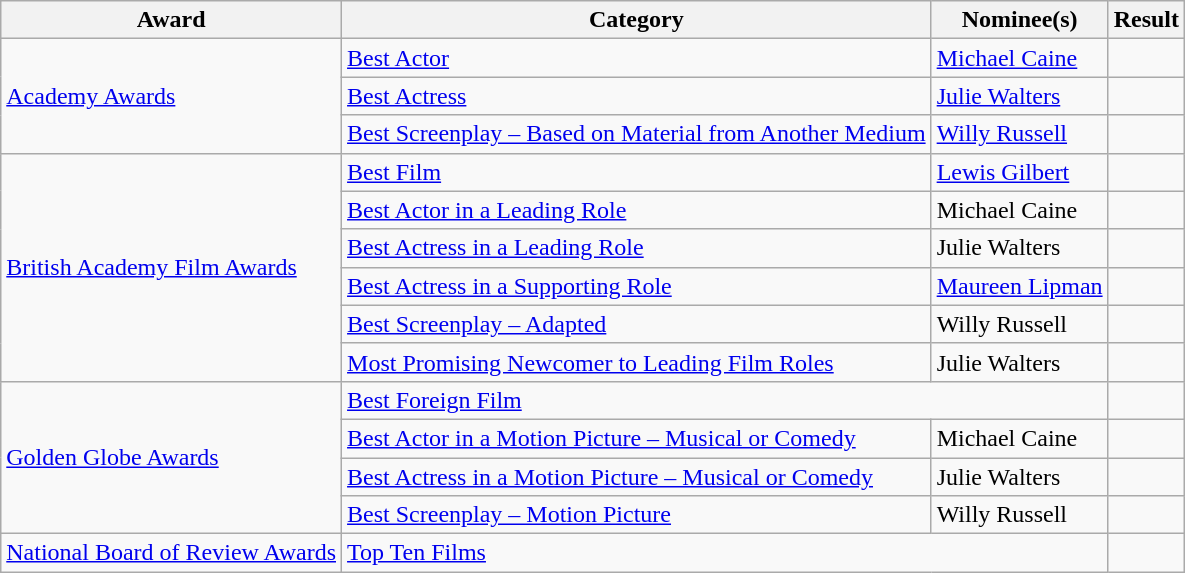<table class="wikitable plainrowheaders">
<tr>
<th>Award</th>
<th>Category</th>
<th>Nominee(s)</th>
<th>Result</th>
</tr>
<tr>
<td rowspan="3"><a href='#'>Academy Awards</a></td>
<td><a href='#'>Best Actor</a></td>
<td><a href='#'>Michael Caine</a></td>
<td></td>
</tr>
<tr>
<td><a href='#'>Best Actress</a></td>
<td><a href='#'>Julie Walters</a></td>
<td></td>
</tr>
<tr>
<td><a href='#'>Best Screenplay – Based on Material from Another Medium</a></td>
<td><a href='#'>Willy Russell</a></td>
<td></td>
</tr>
<tr>
<td rowspan="6"><a href='#'>British Academy Film Awards</a></td>
<td><a href='#'>Best Film</a></td>
<td><a href='#'>Lewis Gilbert</a></td>
<td></td>
</tr>
<tr>
<td><a href='#'>Best Actor in a Leading Role</a></td>
<td>Michael Caine</td>
<td></td>
</tr>
<tr>
<td><a href='#'>Best Actress in a Leading Role</a></td>
<td>Julie Walters</td>
<td></td>
</tr>
<tr>
<td><a href='#'>Best Actress in a Supporting Role</a></td>
<td><a href='#'>Maureen Lipman</a></td>
<td></td>
</tr>
<tr>
<td><a href='#'>Best Screenplay – Adapted</a></td>
<td>Willy Russell</td>
<td></td>
</tr>
<tr>
<td><a href='#'>Most Promising Newcomer to Leading Film Roles</a></td>
<td>Julie Walters</td>
<td></td>
</tr>
<tr>
<td rowspan="4"><a href='#'>Golden Globe Awards</a></td>
<td colspan="2"><a href='#'>Best Foreign Film</a></td>
<td></td>
</tr>
<tr>
<td><a href='#'>Best Actor in a Motion Picture – Musical or Comedy</a></td>
<td>Michael Caine</td>
<td></td>
</tr>
<tr>
<td><a href='#'>Best Actress in a Motion Picture – Musical or Comedy</a></td>
<td>Julie Walters</td>
<td></td>
</tr>
<tr>
<td><a href='#'>Best Screenplay – Motion Picture</a></td>
<td>Willy Russell</td>
<td></td>
</tr>
<tr>
<td><a href='#'>National Board of Review Awards</a></td>
<td colspan="2"><a href='#'>Top Ten Films</a></td>
<td></td>
</tr>
</table>
